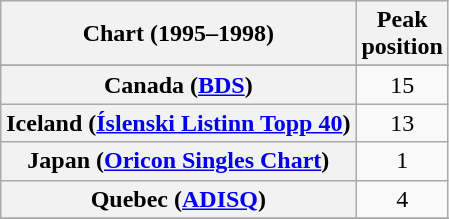<table class="wikitable sortable plainrowheaders" style="text-align:center">
<tr>
<th scope="col">Chart (1995–1998)</th>
<th scope="col">Peak<br>position</th>
</tr>
<tr>
</tr>
<tr>
</tr>
<tr>
<th scope="row">Canada  (<a href='#'>BDS</a>)</th>
<td>15</td>
</tr>
<tr>
<th scope="row">Iceland (<a href='#'>Íslenski Listinn Topp 40</a>)</th>
<td>13</td>
</tr>
<tr>
<th scope="row">Japan (<a href='#'>Oricon Singles Chart</a>)</th>
<td>1</td>
</tr>
<tr>
<th scope="row">Quebec (<a href='#'>ADISQ</a>)</th>
<td>4</td>
</tr>
<tr>
</tr>
<tr>
</tr>
<tr>
</tr>
<tr>
</tr>
</table>
